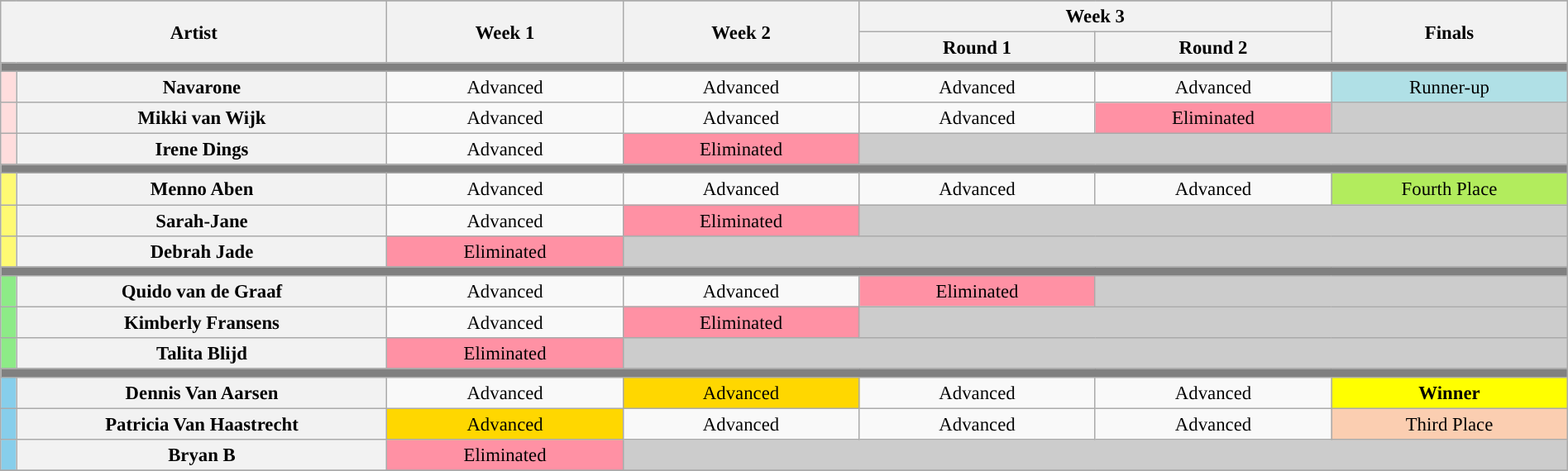<table class="wikitable"  style="text-align:center; font-size:95%; width:100%;">
<tr>
</tr>
<tr>
<th style="width:18%"  rowspan="2" colspan="2" scope="col">Artist</th>
<th style="width:11%"  rowspan="2" colspan="1" scope="col">Week 1</th>
<th style="width:11%"  rowspan="2" colspan="1" scope="col">Week 2</th>
<th style="width:22%"  colspan="2" scope="col">Week 3</th>
<th style="width:11%"  rowspan="2" colspan="1" scope="col">Finals</th>
</tr>
<tr>
<th style="width:11%">Round 1</th>
<th style="width:11%">Round 2</th>
</tr>
<tr>
<th colspan="7" style="background:grey;"></th>
</tr>
<tr>
<th style="background:#ffdddd;"></th>
<th>Navarone</th>
<td>Advanced</td>
<td>Advanced</td>
<td>Advanced</td>
<td>Advanced</td>
<td style="background:#B0E0E6;">Runner-up</td>
</tr>
<tr>
<th style="background:#ffdddd;"></th>
<th>Mikki van Wijk</th>
<td>Advanced</td>
<td>Advanced</td>
<td>Advanced</td>
<td style="background:#FF91A4;">Eliminated</td>
<td colspan="5" style="background:#ccc;"></td>
</tr>
<tr>
<th style="background:#ffdddd;"></th>
<th>Irene Dings</th>
<td>Advanced</td>
<td style="background:#FF91A4;">Eliminated</td>
<td colspan="3" style="background:#ccc;"></td>
</tr>
<tr>
<th colspan="7" style="background:grey;"></th>
</tr>
<tr>
<th style="background:#fffa73;"></th>
<th>Menno Aben</th>
<td>Advanced</td>
<td>Advanced</td>
<td>Advanced</td>
<td>Advanced</td>
<td style="background:#B2EC5D">Fourth Place</td>
</tr>
<tr>
<th style="background:#fffa73;"></th>
<th>Sarah-Jane</th>
<td>Advanced</td>
<td style="background:#FF91A4;">Eliminated</td>
<td colspan="3" style="background:#ccc;"></td>
</tr>
<tr>
<th style="background:#fffa73;"></th>
<th>Debrah Jade</th>
<td style="background:#FF91A4;">Eliminated</td>
<td colspan="4" style="background:#ccc;"></td>
</tr>
<tr>
<th colspan="7" style="background:grey;"></th>
</tr>
<tr>
<th style="background:#8deb87;"></th>
<th>Quido van de Graaf</th>
<td>Advanced</td>
<td>Advanced</td>
<td style="background:#FF91A4;">Eliminated</td>
<td colspan="2" style="background:#ccc;"></td>
</tr>
<tr>
<th style="background:#8deb87;"></th>
<th>Kimberly Fransens</th>
<td>Advanced</td>
<td style="background:#FF91A4;">Eliminated</td>
<td colspan="3" style="background:#ccc;"></td>
</tr>
<tr>
<th style="background:#8deb87;"></th>
<th>Talita Blijd</th>
<td style="background:#FF91A4;">Eliminated</td>
<td colspan="4" style="background:#ccc;"></td>
</tr>
<tr>
<th colspan="7" style="background:grey;"></th>
</tr>
<tr>
<th style="background:#87ceeb;"></th>
<th>Dennis Van Aarsen</th>
<td>Advanced</td>
<td style="background:gold">Advanced</td>
<td>Advanced</td>
<td>Advanced</td>
<td style="background:yellow;"><strong>Winner</strong></td>
</tr>
<tr>
<th style="background:#87ceeb;"></th>
<th>Patricia Van Haastrecht</th>
<td style="background:gold">Advanced</td>
<td>Advanced</td>
<td>Advanced</td>
<td>Advanced</td>
<td style="background:#FBCEB1;">Third Place</td>
</tr>
<tr>
<th style="background:#87ceeb;"></th>
<th>Bryan B</th>
<td style="background:#FF91A4;">Eliminated</td>
<td colspan="4" style="background:#ccc;"></td>
</tr>
<tr>
</tr>
</table>
